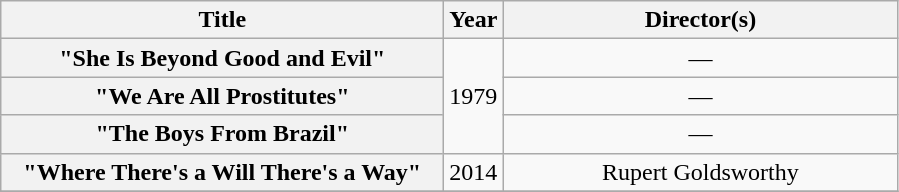<table class="wikitable plainrowheaders" style="text-align:center;">
<tr>
<th scope="col" style="width:18em;">Title</th>
<th scope="col">Year</th>
<th scope="col" style="width:16em;">Director(s)</th>
</tr>
<tr>
<th scope="row">"She Is Beyond Good and Evil"</th>
<td rowspan="3">1979</td>
<td>—</td>
</tr>
<tr>
<th scope="row">"We Are All Prostitutes"</th>
<td>—</td>
</tr>
<tr>
<th scope="row">"The Boys From Brazil"</th>
<td>—</td>
</tr>
<tr>
<th scope="row">"Where There's a Will There's a Way"</th>
<td>2014</td>
<td>Rupert Goldsworthy</td>
</tr>
<tr>
</tr>
</table>
